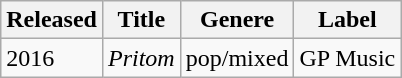<table class="wikitable">
<tr>
<th>Released</th>
<th>Title</th>
<th>Genere</th>
<th>Label</th>
</tr>
<tr>
<td>2016</td>
<td><em>Pritom</em></td>
<td>pop/mixed</td>
<td>GP Music</td>
</tr>
</table>
